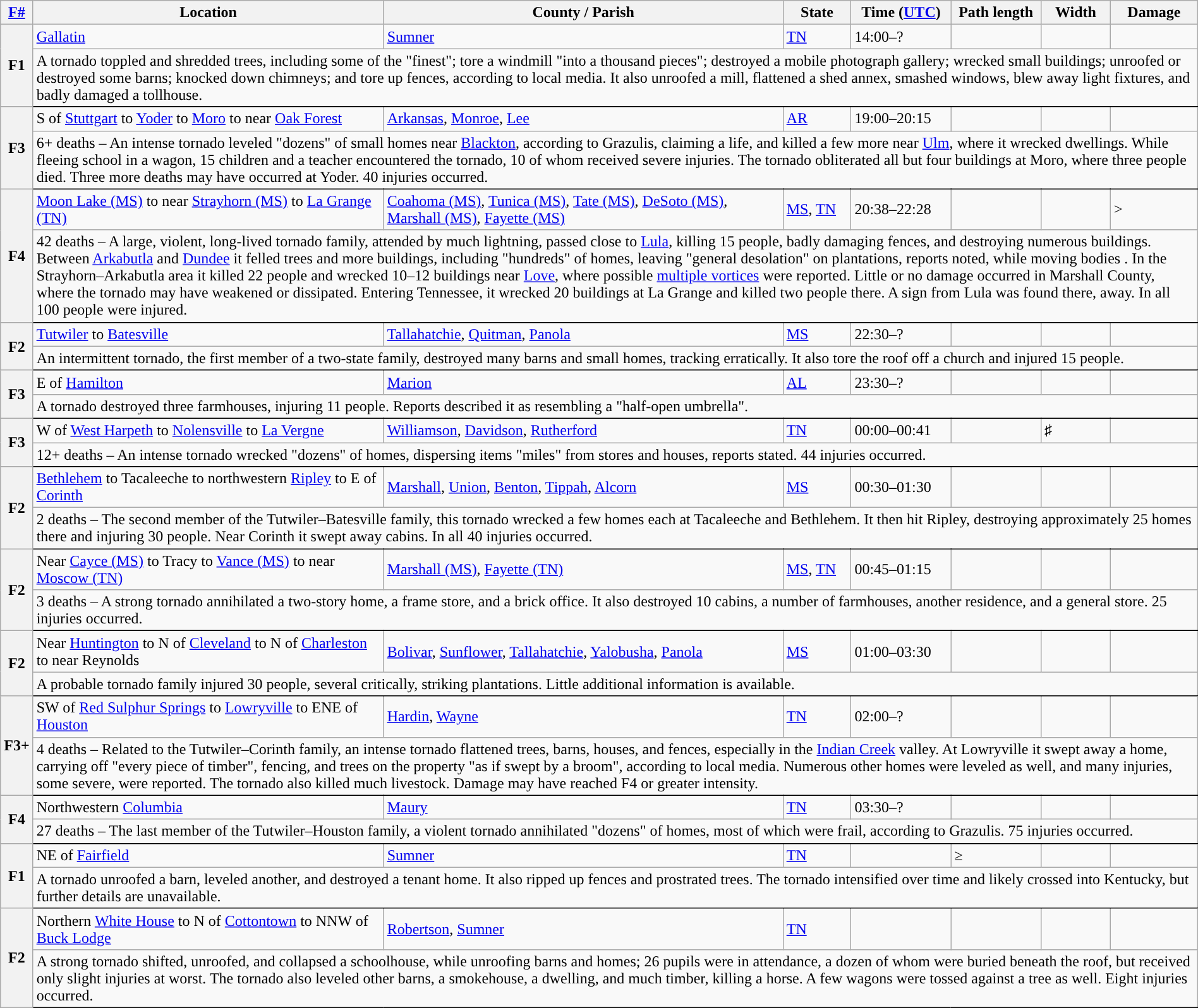<table class="wikitable sortable" style="width:100%;">
<tr>
<th scope="col"  style="width:2%; text-align:center;"><a href='#'>F#</a></th>
<th scope="col" text-align:center;" class="unsortable">Location</th>
<th scope="col" text-align:center;" class="unsortable">County / Parish</th>
<th scope="col" text-align:center;">State</th>
<th scope="col" text-align:center;">Time (<a href='#'>UTC</a>)</th>
<th scope="col" text-align:center;">Path length</th>
<th scope="col" text-align:center;">Width</th>
<th scope="col" text-align:center;">Damage</th>
</tr>
<tr>
<th scope="row" rowspan="2" style="background-color:#">F1</th>
<td><a href='#'>Gallatin</a></td>
<td><a href='#'>Sumner</a></td>
<td><a href='#'>TN</a></td>
<td>14:00–?</td>
<td></td>
<td></td>
<td></td>
</tr>
<tr class="expand-child">
<td colspan="9" style=" border-bottom: 1px solid black;">A tornado toppled and shredded trees, including some of the "finest"; tore a windmill "into a thousand pieces"; destroyed a mobile photograph gallery; wrecked small buildings; unroofed or destroyed some barns; knocked down chimneys; and tore up fences, according to local media. It also unroofed a mill, flattened a shed annex, smashed windows, blew away light fixtures, and badly damaged a tollhouse.</td>
</tr>
<tr>
<th scope="row" rowspan="2" style="background-color:#">F3</th>
<td>S of <a href='#'>Stuttgart</a> to <a href='#'>Yoder</a> to <a href='#'>Moro</a> to near <a href='#'>Oak Forest</a></td>
<td><a href='#'>Arkansas</a>, <a href='#'>Monroe</a>, <a href='#'>Lee</a></td>
<td><a href='#'>AR</a></td>
<td>19:00–20:15</td>
<td></td>
<td></td>
<td></td>
</tr>
<tr class="expand-child">
<td colspan="9" style=" border-bottom: 1px solid black;">6+ deaths – An intense tornado leveled "dozens" of small homes near <a href='#'>Blackton</a>, according to Grazulis, claiming a life, and killed a few more near <a href='#'>Ulm</a>, where it wrecked dwellings. While fleeing school in a wagon, 15 children and a teacher encountered the tornado, 10 of whom received severe injuries. The tornado obliterated all but four buildings at Moro, where three people died. Three more deaths may have occurred at Yoder. 40 injuries occurred.</td>
</tr>
<tr>
<th scope="row" rowspan="2" style="background-color:#">F4</th>
<td><a href='#'>Moon Lake (MS)</a> to near <a href='#'>Strayhorn (MS)</a> to <a href='#'>La Grange (TN)</a></td>
<td><a href='#'>Coahoma (MS)</a>, <a href='#'>Tunica (MS)</a>, <a href='#'>Tate (MS)</a>, <a href='#'>DeSoto (MS)</a>, <a href='#'>Marshall (MS)</a>, <a href='#'>Fayette (MS)</a></td>
<td><a href='#'>MS</a>, <a href='#'>TN</a></td>
<td>20:38–22:28</td>
<td></td>
<td></td>
<td>></td>
</tr>
<tr class="expand-child">
<td colspan="9" style=" border-bottom: 1px solid black;">42 deaths – A large, violent, long-lived tornado family, attended by much lightning, passed close to <a href='#'>Lula</a>, killing 15 people, badly damaging fences, and destroying numerous buildings. Between <a href='#'>Arkabutla</a> and <a href='#'>Dundee</a> it felled trees and more buildings, including "hundreds" of homes, leaving "general desolation" on plantations, reports noted, while moving bodies . In the Strayhorn–Arkabutla area it killed 22 people and wrecked 10–12 buildings near <a href='#'>Love</a>, where possible <a href='#'>multiple vortices</a> were reported. Little or no damage occurred in Marshall County, where the tornado may have weakened or dissipated. Entering Tennessee, it wrecked 20 buildings at La Grange and killed two people there. A sign from Lula was found there,  away. In all 100 people were injured.</td>
</tr>
<tr>
<th scope="row" rowspan="2" style="background-color:#">F2</th>
<td><a href='#'>Tutwiler</a> to <a href='#'>Batesville</a></td>
<td><a href='#'>Tallahatchie</a>, <a href='#'>Quitman</a>, <a href='#'>Panola</a></td>
<td><a href='#'>MS</a></td>
<td>22:30–?</td>
<td></td>
<td></td>
<td></td>
</tr>
<tr class="expand-child">
<td colspan="9" style=" border-bottom: 1px solid black;">An intermittent tornado, the first member of a two-state family, destroyed many barns and small homes, tracking erratically. It also tore the roof off a church and injured 15 people.</td>
</tr>
<tr>
<th scope="row" rowspan="2" style="background-color:#">F3</th>
<td>E of <a href='#'>Hamilton</a></td>
<td><a href='#'>Marion</a></td>
<td><a href='#'>AL</a></td>
<td>23:30–?</td>
<td></td>
<td></td>
<td></td>
</tr>
<tr class="expand-child">
<td colspan="9" style=" border-bottom: 1px solid black;">A tornado destroyed three farmhouses, injuring 11 people. Reports described it as resembling a "half-open umbrella".</td>
</tr>
<tr>
<th scope="row" rowspan="2" style="background-color:#">F3</th>
<td>W of <a href='#'>West Harpeth</a> to <a href='#'>Nolensville</a> to <a href='#'>La Vergne</a></td>
<td><a href='#'>Williamson</a>, <a href='#'>Davidson</a>, <a href='#'>Rutherford</a></td>
<td><a href='#'>TN</a></td>
<td>00:00–00:41</td>
<td></td>
<td>♯</td>
<td></td>
</tr>
<tr class="expand-child">
<td colspan="9" style=" border-bottom: 1px solid black;">12+ deaths – An intense tornado wrecked "dozens" of homes, dispersing items "miles" from stores and houses, reports stated. 44 injuries occurred.</td>
</tr>
<tr>
<th scope="row" rowspan="2" style="background-color:#">F2</th>
<td><a href='#'>Bethlehem</a> to Tacaleeche to northwestern <a href='#'>Ripley</a> to E of <a href='#'>Corinth</a></td>
<td><a href='#'>Marshall</a>, <a href='#'>Union</a>, <a href='#'>Benton</a>, <a href='#'>Tippah</a>, <a href='#'>Alcorn</a></td>
<td><a href='#'>MS</a></td>
<td>00:30–01:30</td>
<td></td>
<td></td>
<td></td>
</tr>
<tr class="expand-child">
<td colspan="9" style=" border-bottom: 1px solid black;">2 deaths – The second member of the Tutwiler–Batesville family, this tornado wrecked a few homes each at Tacaleeche and Bethlehem. It then hit Ripley, destroying approximately 25 homes there and injuring 30 people. Near Corinth it swept away cabins. In all 40 injuries occurred.</td>
</tr>
<tr>
<th scope="row" rowspan="2" style="background-color:#">F2</th>
<td>Near <a href='#'>Cayce (MS)</a> to Tracy to <a href='#'>Vance (MS)</a> to near <a href='#'>Moscow (TN)</a></td>
<td><a href='#'>Marshall (MS)</a>, <a href='#'>Fayette (TN)</a></td>
<td><a href='#'>MS</a>, <a href='#'>TN</a></td>
<td>00:45–01:15</td>
<td></td>
<td></td>
<td></td>
</tr>
<tr class="expand-child">
<td colspan="9" style=" border-bottom: 1px solid black;">3 deaths – A strong tornado annihilated a two-story home, a frame store, and a brick office. It also destroyed 10 cabins, a number of farmhouses, another residence, and a general store. 25 injuries occurred.</td>
</tr>
<tr>
<th scope="row" rowspan="2" style="background-color:#">F2</th>
<td>Near <a href='#'>Huntington</a> to N of <a href='#'>Cleveland</a> to N of <a href='#'>Charleston</a> to near Reynolds</td>
<td><a href='#'>Bolivar</a>, <a href='#'>Sunflower</a>, <a href='#'>Tallahatchie</a>, <a href='#'>Yalobusha</a>, <a href='#'>Panola</a></td>
<td><a href='#'>MS</a></td>
<td>01:00–03:30</td>
<td></td>
<td></td>
<td></td>
</tr>
<tr class="expand-child">
<td colspan="9" style=" border-bottom: 1px solid black;">A probable tornado family injured 30 people, several critically, striking plantations. Little additional information is available.</td>
</tr>
<tr>
<th scope="row" rowspan="2" style="background-color:#">F3+</th>
<td>SW of <a href='#'>Red Sulphur Springs</a> to <a href='#'>Lowryville</a> to ENE of <a href='#'>Houston</a></td>
<td><a href='#'>Hardin</a>, <a href='#'>Wayne</a></td>
<td><a href='#'>TN</a></td>
<td>02:00–?</td>
<td></td>
<td></td>
<td></td>
</tr>
<tr class="expand-child">
<td colspan="9" style=" border-bottom: 1px solid black;">4 deaths – Related to the Tutwiler–Corinth family, an intense tornado flattened trees, barns, houses, and fences, especially in the <a href='#'>Indian Creek</a> valley. At Lowryville it swept away a home, carrying off "every piece of timber", fencing, and trees on the property "as if swept by a broom", according to local media. Numerous other homes were leveled as well, and many injuries, some severe, were reported. The tornado also killed much livestock. Damage may have reached F4 or greater intensity.</td>
</tr>
<tr>
<th scope="row" rowspan="2" style="background-color:#">F4</th>
<td>Northwestern <a href='#'>Columbia</a></td>
<td><a href='#'>Maury</a></td>
<td><a href='#'>TN</a></td>
<td>03:30–?</td>
<td></td>
<td></td>
<td></td>
</tr>
<tr class="expand-child">
<td colspan="9" style=" border-bottom: 1px solid black;">27 deaths – The last member of the Tutwiler–Houston family, a violent tornado annihilated "dozens" of homes, most of which were frail, according to Grazulis. 75 injuries occurred.</td>
</tr>
<tr>
<th scope="row" rowspan="2" style="background-color:#">F1</th>
<td>NE of <a href='#'>Fairfield</a></td>
<td><a href='#'>Sumner</a></td>
<td><a href='#'>TN</a></td>
<td></td>
<td>≥</td>
<td></td>
<td></td>
</tr>
<tr class="expand-child">
<td colspan="9" style=" border-bottom: 1px solid black;">A tornado unroofed a barn, leveled another, and destroyed a tenant home. It also ripped up fences and prostrated trees. The tornado intensified over time and likely crossed into Kentucky, but further details are unavailable.</td>
</tr>
<tr>
<th scope="row" rowspan="2" style="background-color:#">F2</th>
<td>Northern <a href='#'>White House</a> to N of <a href='#'>Cottontown</a> to NNW of <a href='#'>Buck Lodge</a></td>
<td><a href='#'>Robertson</a>, <a href='#'>Sumner</a></td>
<td><a href='#'>TN</a></td>
<td></td>
<td></td>
<td></td>
<td></td>
</tr>
<tr class="expand-child">
<td colspan="9" style=" border-bottom: 1px solid black;">A strong tornado shifted, unroofed, and collapsed a schoolhouse, while unroofing barns and homes; 26 pupils were in attendance, a dozen of whom were buried beneath the roof, but received only slight injuries at worst. The tornado also leveled other barns, a smokehouse, a dwelling, and much timber, killing a horse. A few wagons were tossed against a tree as well. Eight injuries occurred.</td>
</tr>
</table>
